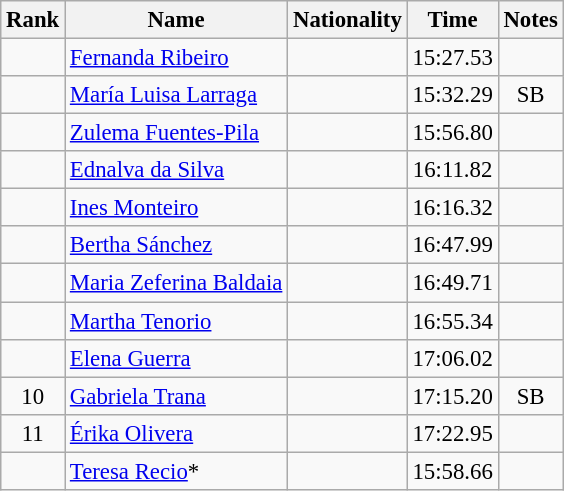<table class="wikitable sortable" style="text-align:center;font-size:95%">
<tr>
<th>Rank</th>
<th>Name</th>
<th>Nationality</th>
<th>Time</th>
<th>Notes</th>
</tr>
<tr>
<td></td>
<td align=left><a href='#'>Fernanda Ribeiro</a></td>
<td align=left></td>
<td>15:27.53</td>
<td></td>
</tr>
<tr>
<td></td>
<td align=left><a href='#'>María Luisa Larraga</a></td>
<td align=left></td>
<td>15:32.29</td>
<td>SB</td>
</tr>
<tr>
<td></td>
<td align=left><a href='#'>Zulema Fuentes-Pila</a></td>
<td align=left></td>
<td>15:56.80</td>
<td></td>
</tr>
<tr>
<td></td>
<td align=left><a href='#'>Ednalva da Silva</a></td>
<td align=left></td>
<td>16:11.82</td>
<td></td>
</tr>
<tr>
<td></td>
<td align=left><a href='#'>Ines Monteiro</a></td>
<td align=left></td>
<td>16:16.32</td>
<td></td>
</tr>
<tr>
<td></td>
<td align=left><a href='#'>Bertha Sánchez</a></td>
<td align=left></td>
<td>16:47.99</td>
<td></td>
</tr>
<tr>
<td></td>
<td align=left><a href='#'>Maria Zeferina Baldaia</a></td>
<td align=left></td>
<td>16:49.71</td>
<td></td>
</tr>
<tr>
<td></td>
<td align=left><a href='#'>Martha Tenorio</a></td>
<td align=left></td>
<td>16:55.34</td>
<td></td>
</tr>
<tr>
<td></td>
<td align=left><a href='#'>Elena Guerra</a></td>
<td align=left></td>
<td>17:06.02</td>
<td></td>
</tr>
<tr>
<td>10</td>
<td align=left><a href='#'>Gabriela Trana</a></td>
<td align=left></td>
<td>17:15.20</td>
<td>SB</td>
</tr>
<tr>
<td>11</td>
<td align=left><a href='#'>Érika Olivera</a></td>
<td align=left></td>
<td>17:22.95</td>
<td></td>
</tr>
<tr>
<td></td>
<td align=left><a href='#'>Teresa Recio</a>*</td>
<td align=left></td>
<td>15:58.66</td>
<td></td>
</tr>
</table>
